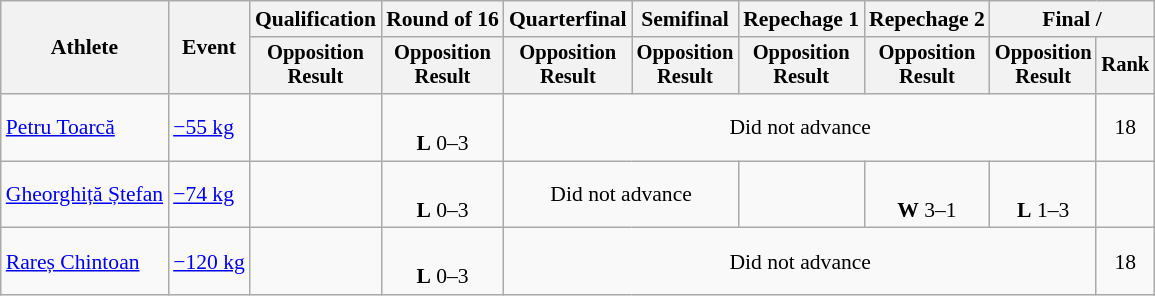<table class="wikitable" style="font-size:90%">
<tr>
<th rowspan="2">Athlete</th>
<th rowspan="2">Event</th>
<th>Qualification</th>
<th>Round of 16</th>
<th>Quarterfinal</th>
<th>Semifinal</th>
<th>Repechage 1</th>
<th>Repechage 2</th>
<th colspan=2>Final / </th>
</tr>
<tr style="font-size: 95%">
<th>Opposition<br>Result</th>
<th>Opposition<br>Result</th>
<th>Opposition<br>Result</th>
<th>Opposition<br>Result</th>
<th>Opposition<br>Result</th>
<th>Opposition<br>Result</th>
<th>Opposition<br>Result</th>
<th>Rank</th>
</tr>
<tr align=center>
<td align=left><a href='#'>Petru Toarcă</a></td>
<td align=left><a href='#'>−55 kg</a></td>
<td></td>
<td><br><strong>L</strong> 0–3 <sup></sup></td>
<td colspan=5>Did not advance</td>
<td>18</td>
</tr>
<tr align=center>
<td align=left><a href='#'>Gheorghiță Ștefan</a></td>
<td align=left><a href='#'>−74 kg</a></td>
<td></td>
<td><br><strong>L</strong> 0–3 <sup></sup></td>
<td colspan=2>Did not advance</td>
<td></td>
<td><br><strong>W</strong> 3–1 <sup></sup></td>
<td><br><strong>L</strong> 1–3 <sup></sup></td>
<td></td>
</tr>
<tr align=center>
<td align=left><a href='#'>Rareș Chintoan</a></td>
<td align=left><a href='#'>−120 kg</a></td>
<td></td>
<td><br><strong>L</strong> 0–3 <sup></sup></td>
<td colspan=5>Did not advance</td>
<td>18</td>
</tr>
</table>
